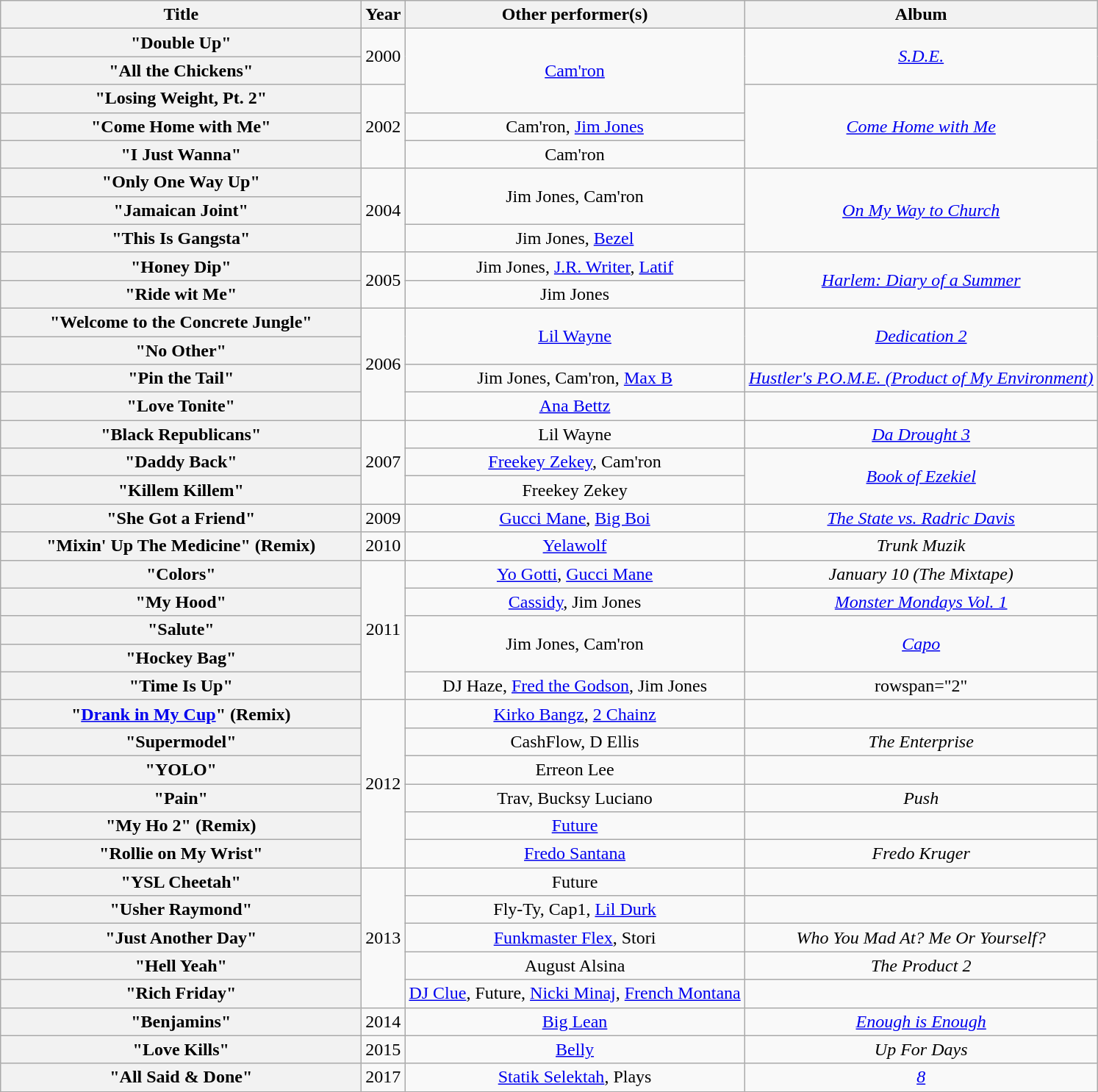<table class="wikitable plainrowheaders" style="text-align:center;">
<tr>
<th scope="col" style="width:20em;">Title</th>
<th scope="col">Year</th>
<th scope="col">Other performer(s)</th>
<th scope="col">Album</th>
</tr>
<tr>
<th scope="row">"Double Up"</th>
<td rowspan="2">2000</td>
<td rowspan="3"><a href='#'>Cam'ron</a></td>
<td rowspan="2"><em><a href='#'>S.D.E.</a></em></td>
</tr>
<tr>
<th scope="row">"All the Chickens"</th>
</tr>
<tr>
<th scope="row">"Losing Weight, Pt. 2"</th>
<td rowspan="3">2002</td>
<td rowspan="3"><em><a href='#'>Come Home with Me</a></em></td>
</tr>
<tr>
<th scope="row">"Come Home with Me"</th>
<td>Cam'ron, <a href='#'>Jim Jones</a></td>
</tr>
<tr>
<th scope="row">"I Just Wanna"</th>
<td>Cam'ron</td>
</tr>
<tr>
<th scope="row">"Only One Way Up"</th>
<td rowspan="3">2004</td>
<td rowspan="2">Jim Jones, Cam'ron</td>
<td rowspan="3"><em><a href='#'>On My Way to Church</a></em></td>
</tr>
<tr>
<th scope="row">"Jamaican Joint"</th>
</tr>
<tr>
<th scope="row">"This Is Gangsta"</th>
<td>Jim Jones, <a href='#'>Bezel</a></td>
</tr>
<tr>
<th scope="row">"Honey Dip"</th>
<td rowspan="2">2005</td>
<td>Jim Jones, <a href='#'>J.R. Writer</a>, <a href='#'>Latif</a></td>
<td rowspan="2"><em><a href='#'>Harlem: Diary of a Summer</a></em></td>
</tr>
<tr>
<th scope="row">"Ride wit Me"</th>
<td>Jim Jones</td>
</tr>
<tr>
<th scope="row">"Welcome to the Concrete Jungle"</th>
<td rowspan="4">2006</td>
<td rowspan="2"><a href='#'>Lil Wayne</a></td>
<td rowspan="2"><em><a href='#'>Dedication 2</a></em></td>
</tr>
<tr>
<th scope="row">"No Other"</th>
</tr>
<tr>
<th scope="row">"Pin the Tail"</th>
<td>Jim Jones, Cam'ron, <a href='#'>Max B</a></td>
<td><em><a href='#'>Hustler's P.O.M.E. (Product of My Environment)</a></em></td>
</tr>
<tr>
<th scope="row">"Love Tonite"</th>
<td><a href='#'>Ana Bettz</a></td>
<td></td>
</tr>
<tr>
<th scope="row">"Black Republicans"</th>
<td rowspan="3">2007</td>
<td>Lil Wayne</td>
<td><em><a href='#'>Da Drought 3</a></em></td>
</tr>
<tr>
<th scope="row">"Daddy Back"</th>
<td><a href='#'>Freekey Zekey</a>, Cam'ron</td>
<td rowspan="2"><em><a href='#'>Book of Ezekiel</a></em></td>
</tr>
<tr>
<th scope="row">"Killem Killem"</th>
<td>Freekey Zekey</td>
</tr>
<tr>
<th scope="row">"She Got a Friend"</th>
<td>2009</td>
<td><a href='#'>Gucci Mane</a>, <a href='#'>Big Boi</a></td>
<td><em><a href='#'>The State vs. Radric Davis</a></em></td>
</tr>
<tr>
<th scope="row">"Mixin' Up The Medicine" (Remix)</th>
<td>2010</td>
<td><a href='#'>Yelawolf</a></td>
<td><em>Trunk Muzik</em></td>
</tr>
<tr>
<th scope="row">"Colors"</th>
<td rowspan="5">2011</td>
<td><a href='#'>Yo Gotti</a>, <a href='#'>Gucci Mane</a></td>
<td><em>January 10 (The Mixtape)</em></td>
</tr>
<tr>
<th scope="row">"My Hood"</th>
<td><a href='#'>Cassidy</a>, Jim Jones</td>
<td><em><a href='#'>Monster Mondays Vol. 1</a></em></td>
</tr>
<tr>
<th scope="row">"Salute"</th>
<td rowspan="2">Jim Jones, Cam'ron</td>
<td rowspan="2"><em><a href='#'>Capo</a></em></td>
</tr>
<tr>
<th scope="row">"Hockey Bag"</th>
</tr>
<tr>
<th scope="row">"Time Is Up"</th>
<td>DJ Haze, <a href='#'>Fred the Godson</a>, Jim Jones</td>
<td>rowspan="2" </td>
</tr>
<tr>
<th scope="row">"<a href='#'>Drank in My Cup</a>" (Remix)</th>
<td rowspan="6">2012</td>
<td><a href='#'>Kirko Bangz</a>, <a href='#'>2 Chainz</a></td>
</tr>
<tr>
<th scope="row">"Supermodel"</th>
<td>CashFlow, D Ellis</td>
<td><em>The Enterprise</em></td>
</tr>
<tr>
<th scope="row">"YOLO"</th>
<td>Erreon Lee</td>
<td></td>
</tr>
<tr>
<th scope="row">"Pain"</th>
<td>Trav, Bucksy Luciano</td>
<td><em>Push</em></td>
</tr>
<tr>
<th scope="row">"My Ho 2" (Remix)</th>
<td><a href='#'>Future</a></td>
<td></td>
</tr>
<tr>
<th scope="row">"Rollie on My Wrist"</th>
<td><a href='#'>Fredo Santana</a></td>
<td><em>Fredo Kruger</em></td>
</tr>
<tr>
<th scope="row">"YSL Cheetah"</th>
<td rowspan="5">2013</td>
<td>Future</td>
<td></td>
</tr>
<tr>
<th scope="row">"Usher Raymond"</th>
<td>Fly-Ty, Cap1, <a href='#'>Lil Durk</a></td>
<td></td>
</tr>
<tr>
<th scope="row">"Just Another Day"</th>
<td><a href='#'>Funkmaster Flex</a>, Stori</td>
<td><em>Who You Mad At? Me Or Yourself?</em></td>
</tr>
<tr>
<th scope="row">"Hell Yeah"</th>
<td>August Alsina</td>
<td><em>The Product 2</em></td>
</tr>
<tr>
<th scope="row">"Rich Friday"</th>
<td><a href='#'>DJ Clue</a>, Future, <a href='#'>Nicki Minaj</a>, <a href='#'>French Montana</a></td>
<td></td>
</tr>
<tr>
<th scope="row">"Benjamins"</th>
<td rowspan="1">2014</td>
<td><a href='#'>Big Lean</a></td>
<td><em><a href='#'>Enough is Enough</a></em></td>
</tr>
<tr>
<th scope="row">"Love Kills"</th>
<td rowspan="1">2015</td>
<td><a href='#'>Belly</a></td>
<td><em>Up For Days</em></td>
</tr>
<tr>
<th scope="row">"All Said & Done"</th>
<td rowspan="1">2017</td>
<td><a href='#'>Statik Selektah</a>, Plays</td>
<td><em><a href='#'>8</a></em></td>
</tr>
<tr>
</tr>
</table>
